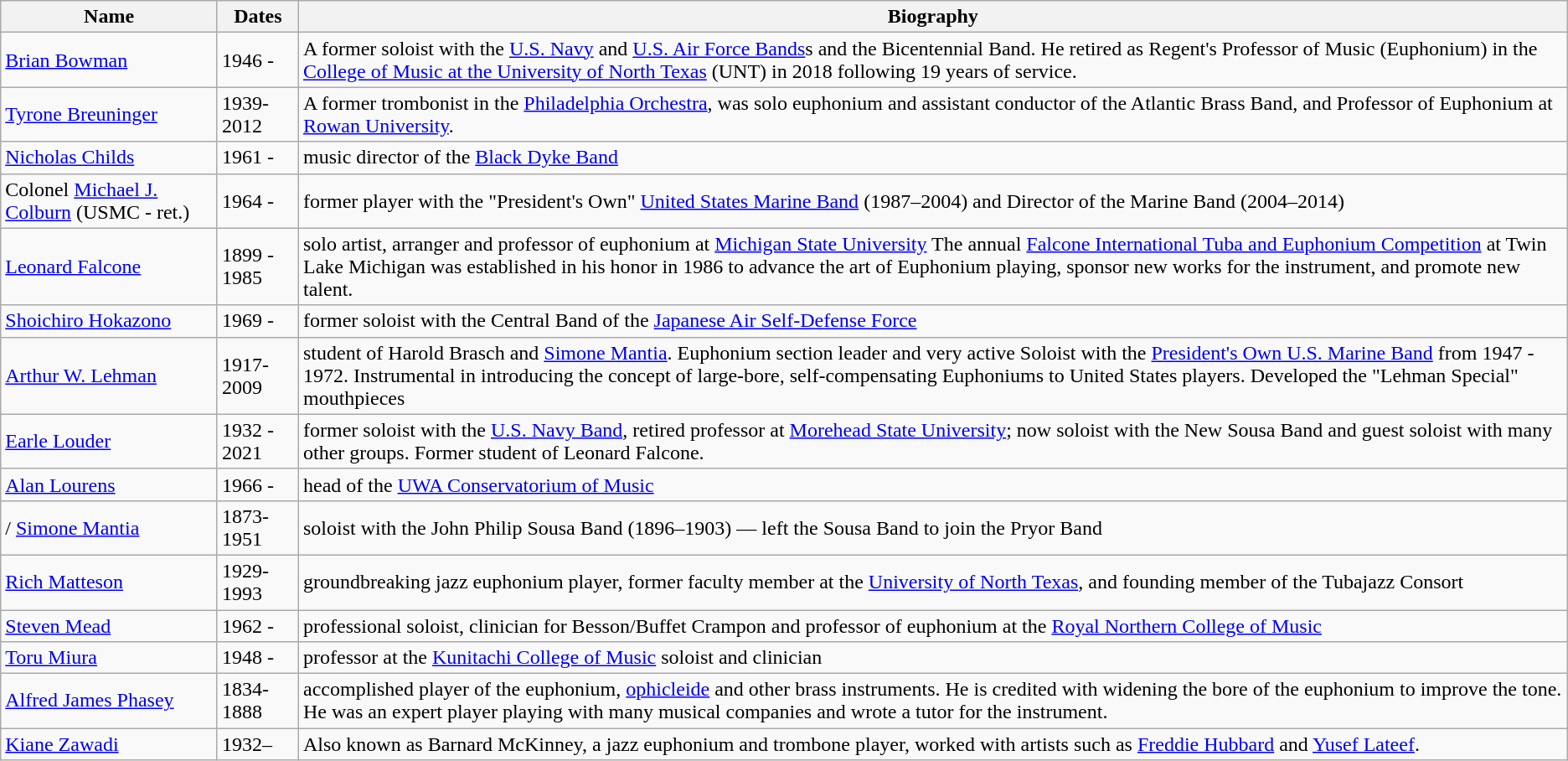<table class="wikitable">
<tr>
<th>Name</th>
<th>Dates</th>
<th>Biography</th>
</tr>
<tr>
<td> <a href='#'>Brian Bowman</a></td>
<td>1946 -</td>
<td>A former soloist with the <a href='#'>U.S. Navy</a> and <a href='#'>U.S. Air Force Bands</a>s and the Bicentennial Band. He retired as Regent's Professor of Music (Euphonium) in the <a href='#'>College of Music at the University of North Texas</a> (UNT) in 2018 following 19 years of service. </td>
</tr>
<tr>
<td> <a href='#'>Tyrone Breuninger</a></td>
<td>1939-2012</td>
<td>A former trombonist in the <a href='#'>Philadelphia Orchestra</a>, was solo euphonium and assistant conductor of the Atlantic Brass Band, and Professor of Euphonium at <a href='#'>Rowan University</a>. </td>
</tr>
<tr>
<td> <a href='#'>Nicholas Childs</a></td>
<td>1961 -</td>
<td>music director of the <a href='#'>Black Dyke Band</a> </td>
</tr>
<tr>
<td> Colonel <a href='#'>Michael J. Colburn</a> (USMC - ret.)</td>
<td>1964 -</td>
<td>former player with the "President's Own" <a href='#'>United States Marine Band</a> (1987–2004) and Director of the Marine Band (2004–2014) </td>
</tr>
<tr>
<td> <a href='#'>Leonard Falcone</a></td>
<td>1899 - 1985</td>
<td>solo artist, arranger and professor of euphonium at <a href='#'>Michigan State University</a> The annual <a href='#'>Falcone International Tuba and Euphonium Competition</a> at Twin Lake Michigan was established in his honor in 1986 to advance the art of Euphonium playing, sponsor new works for the instrument, and promote new talent. </td>
</tr>
<tr>
<td> <a href='#'>Shoichiro Hokazono</a></td>
<td>1969 -</td>
<td>former soloist with the Central Band of the <a href='#'>Japanese Air Self-Defense Force</a></td>
</tr>
<tr>
<td> <a href='#'>Arthur W. Lehman</a></td>
<td>1917-2009</td>
<td>student of Harold Brasch and <a href='#'>Simone Mantia</a>. Euphonium section leader and very active Soloist with the <a href='#'>President's Own U.S. Marine Band</a> from 1947 - 1972. Instrumental in introducing the concept of large-bore, self-compensating Euphoniums to United States players. Developed the "Lehman Special" mouthpieces </td>
</tr>
<tr>
<td> <a href='#'>Earle Louder</a></td>
<td>1932 - 2021</td>
<td>former soloist with the <a href='#'>U.S. Navy Band</a>, retired professor at <a href='#'>Morehead State University</a>; now soloist with the New Sousa Band and guest soloist with many other groups. Former student of Leonard Falcone. </td>
</tr>
<tr>
<td><a href='#'>Alan Lourens</a></td>
<td>1966 -</td>
<td>head of the <a href='#'>UWA Conservatorium of Music</a> </td>
</tr>
<tr>
<td> /  <a href='#'>Simone Mantia</a></td>
<td>1873-1951</td>
<td>soloist with the John Philip Sousa Band (1896–1903) — left the Sousa Band to join the Pryor Band </td>
</tr>
<tr>
<td> <a href='#'>Rich Matteson</a></td>
<td>1929-1993</td>
<td>groundbreaking jazz euphonium player, former faculty member at the <a href='#'>University of North Texas</a>, and founding member of the Tubajazz Consort </td>
</tr>
<tr>
<td> <a href='#'>Steven Mead</a></td>
<td>1962 -</td>
<td>professional soloist, clinician for Besson/Buffet Crampon and professor of euphonium at the <a href='#'>Royal Northern College of Music</a> </td>
</tr>
<tr>
<td> <a href='#'>Toru Miura</a></td>
<td>1948 -</td>
<td>professor at the <a href='#'>Kunitachi College of Music</a> soloist and clinician </td>
</tr>
<tr>
<td> <a href='#'>Alfred James Phasey</a></td>
<td>1834-1888</td>
<td>accomplished player of the euphonium, <a href='#'>ophicleide</a> and other brass instruments. He is credited with widening the bore of the euphonium to improve the tone. He was an expert player playing with many musical companies and wrote a tutor for the instrument. </td>
</tr>
<tr>
<td> <a href='#'>Kiane Zawadi</a></td>
<td>1932–</td>
<td>Also known as Barnard McKinney, a jazz euphonium and trombone player, worked with artists such as <a href='#'>Freddie Hubbard</a> and <a href='#'>Yusef Lateef</a>. </td>
</tr>
</table>
